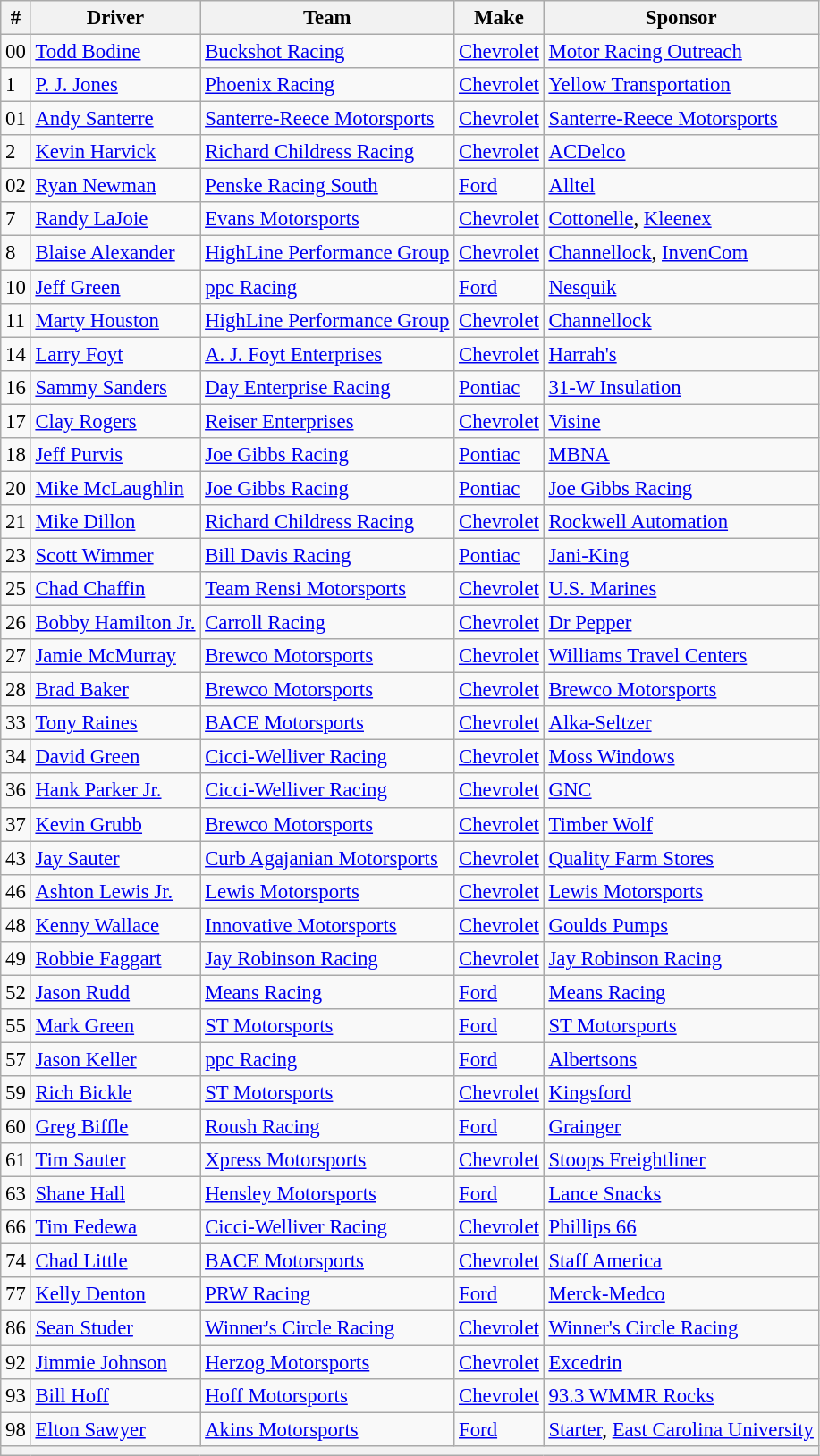<table class="wikitable" style="font-size:95%">
<tr>
<th>#</th>
<th>Driver</th>
<th>Team</th>
<th>Make</th>
<th>Sponsor</th>
</tr>
<tr>
<td>00</td>
<td><a href='#'>Todd Bodine</a></td>
<td><a href='#'>Buckshot Racing</a></td>
<td><a href='#'>Chevrolet</a></td>
<td><a href='#'>Motor Racing Outreach</a></td>
</tr>
<tr>
<td>1</td>
<td><a href='#'>P. J. Jones</a></td>
<td><a href='#'>Phoenix Racing</a></td>
<td><a href='#'>Chevrolet</a></td>
<td><a href='#'>Yellow Transportation</a></td>
</tr>
<tr>
<td>01</td>
<td><a href='#'>Andy Santerre</a></td>
<td><a href='#'>Santerre-Reece Motorsports</a></td>
<td><a href='#'>Chevrolet</a></td>
<td><a href='#'>Santerre-Reece Motorsports</a></td>
</tr>
<tr>
<td>2</td>
<td><a href='#'>Kevin Harvick</a></td>
<td><a href='#'>Richard Childress Racing</a></td>
<td><a href='#'>Chevrolet</a></td>
<td><a href='#'>ACDelco</a></td>
</tr>
<tr>
<td>02</td>
<td><a href='#'>Ryan Newman</a></td>
<td><a href='#'>Penske Racing South</a></td>
<td><a href='#'>Ford</a></td>
<td><a href='#'>Alltel</a></td>
</tr>
<tr>
<td>7</td>
<td><a href='#'>Randy LaJoie</a></td>
<td><a href='#'>Evans Motorsports</a></td>
<td><a href='#'>Chevrolet</a></td>
<td><a href='#'>Cottonelle</a>, <a href='#'>Kleenex</a></td>
</tr>
<tr>
<td>8</td>
<td><a href='#'>Blaise Alexander</a></td>
<td><a href='#'>HighLine Performance Group</a></td>
<td><a href='#'>Chevrolet</a></td>
<td><a href='#'>Channellock</a>, <a href='#'>InvenCom</a></td>
</tr>
<tr>
<td>10</td>
<td><a href='#'>Jeff Green</a></td>
<td><a href='#'>ppc Racing</a></td>
<td><a href='#'>Ford</a></td>
<td><a href='#'>Nesquik</a></td>
</tr>
<tr>
<td>11</td>
<td><a href='#'>Marty Houston</a></td>
<td><a href='#'>HighLine Performance Group</a></td>
<td><a href='#'>Chevrolet</a></td>
<td><a href='#'>Channellock</a></td>
</tr>
<tr>
<td>14</td>
<td><a href='#'>Larry Foyt</a></td>
<td><a href='#'>A. J. Foyt Enterprises</a></td>
<td><a href='#'>Chevrolet</a></td>
<td><a href='#'>Harrah's</a></td>
</tr>
<tr>
<td>16</td>
<td><a href='#'>Sammy Sanders</a></td>
<td><a href='#'>Day Enterprise Racing</a></td>
<td><a href='#'>Pontiac</a></td>
<td><a href='#'>31-W Insulation</a></td>
</tr>
<tr>
<td>17</td>
<td><a href='#'>Clay Rogers</a></td>
<td><a href='#'>Reiser Enterprises</a></td>
<td><a href='#'>Chevrolet</a></td>
<td><a href='#'>Visine</a></td>
</tr>
<tr>
<td>18</td>
<td><a href='#'>Jeff Purvis</a></td>
<td><a href='#'>Joe Gibbs Racing</a></td>
<td><a href='#'>Pontiac</a></td>
<td><a href='#'>MBNA</a></td>
</tr>
<tr>
<td>20</td>
<td><a href='#'>Mike McLaughlin</a></td>
<td><a href='#'>Joe Gibbs Racing</a></td>
<td><a href='#'>Pontiac</a></td>
<td><a href='#'>Joe Gibbs Racing</a></td>
</tr>
<tr>
<td>21</td>
<td><a href='#'>Mike Dillon</a></td>
<td><a href='#'>Richard Childress Racing</a></td>
<td><a href='#'>Chevrolet</a></td>
<td><a href='#'>Rockwell Automation</a></td>
</tr>
<tr>
<td>23</td>
<td><a href='#'>Scott Wimmer</a></td>
<td><a href='#'>Bill Davis Racing</a></td>
<td><a href='#'>Pontiac</a></td>
<td><a href='#'>Jani-King</a></td>
</tr>
<tr>
<td>25</td>
<td><a href='#'>Chad Chaffin</a></td>
<td><a href='#'>Team Rensi Motorsports</a></td>
<td><a href='#'>Chevrolet</a></td>
<td><a href='#'>U.S. Marines</a></td>
</tr>
<tr>
<td>26</td>
<td><a href='#'>Bobby Hamilton Jr.</a></td>
<td><a href='#'>Carroll Racing</a></td>
<td><a href='#'>Chevrolet</a></td>
<td><a href='#'>Dr Pepper</a></td>
</tr>
<tr>
<td>27</td>
<td><a href='#'>Jamie McMurray</a></td>
<td><a href='#'>Brewco Motorsports</a></td>
<td><a href='#'>Chevrolet</a></td>
<td><a href='#'>Williams Travel Centers</a></td>
</tr>
<tr>
<td>28</td>
<td><a href='#'>Brad Baker</a></td>
<td><a href='#'>Brewco Motorsports</a></td>
<td><a href='#'>Chevrolet</a></td>
<td><a href='#'>Brewco Motorsports</a></td>
</tr>
<tr>
<td>33</td>
<td><a href='#'>Tony Raines</a></td>
<td><a href='#'>BACE Motorsports</a></td>
<td><a href='#'>Chevrolet</a></td>
<td><a href='#'>Alka-Seltzer</a></td>
</tr>
<tr>
<td>34</td>
<td><a href='#'>David Green</a></td>
<td><a href='#'>Cicci-Welliver Racing</a></td>
<td><a href='#'>Chevrolet</a></td>
<td><a href='#'>Moss Windows</a></td>
</tr>
<tr>
<td>36</td>
<td><a href='#'>Hank Parker Jr.</a></td>
<td><a href='#'>Cicci-Welliver Racing</a></td>
<td><a href='#'>Chevrolet</a></td>
<td><a href='#'>GNC</a></td>
</tr>
<tr>
<td>37</td>
<td><a href='#'>Kevin Grubb</a></td>
<td><a href='#'>Brewco Motorsports</a></td>
<td><a href='#'>Chevrolet</a></td>
<td><a href='#'>Timber Wolf</a></td>
</tr>
<tr>
<td>43</td>
<td><a href='#'>Jay Sauter</a></td>
<td><a href='#'>Curb Agajanian Motorsports</a></td>
<td><a href='#'>Chevrolet</a></td>
<td><a href='#'>Quality Farm Stores</a></td>
</tr>
<tr>
<td>46</td>
<td><a href='#'>Ashton Lewis Jr.</a></td>
<td><a href='#'>Lewis Motorsports</a></td>
<td><a href='#'>Chevrolet</a></td>
<td><a href='#'>Lewis Motorsports</a></td>
</tr>
<tr>
<td>48</td>
<td><a href='#'>Kenny Wallace</a></td>
<td><a href='#'>Innovative Motorsports</a></td>
<td><a href='#'>Chevrolet</a></td>
<td><a href='#'>Goulds Pumps</a></td>
</tr>
<tr>
<td>49</td>
<td><a href='#'>Robbie Faggart</a></td>
<td><a href='#'>Jay Robinson Racing</a></td>
<td><a href='#'>Chevrolet</a></td>
<td><a href='#'>Jay Robinson Racing</a></td>
</tr>
<tr>
<td>52</td>
<td><a href='#'>Jason Rudd</a></td>
<td><a href='#'>Means Racing</a></td>
<td><a href='#'>Ford</a></td>
<td><a href='#'>Means Racing</a></td>
</tr>
<tr>
<td>55</td>
<td><a href='#'>Mark Green</a></td>
<td><a href='#'>ST Motorsports</a></td>
<td><a href='#'>Ford</a></td>
<td><a href='#'>ST Motorsports</a></td>
</tr>
<tr>
<td>57</td>
<td><a href='#'>Jason Keller</a></td>
<td><a href='#'>ppc Racing</a></td>
<td><a href='#'>Ford</a></td>
<td><a href='#'>Albertsons</a></td>
</tr>
<tr>
<td>59</td>
<td><a href='#'>Rich Bickle</a></td>
<td><a href='#'>ST Motorsports</a></td>
<td><a href='#'>Chevrolet</a></td>
<td><a href='#'>Kingsford</a></td>
</tr>
<tr>
<td>60</td>
<td><a href='#'>Greg Biffle</a></td>
<td><a href='#'>Roush Racing</a></td>
<td><a href='#'>Ford</a></td>
<td><a href='#'>Grainger</a></td>
</tr>
<tr>
<td>61</td>
<td><a href='#'>Tim Sauter</a></td>
<td><a href='#'>Xpress Motorsports</a></td>
<td><a href='#'>Chevrolet</a></td>
<td><a href='#'>Stoops Freightliner</a></td>
</tr>
<tr>
<td>63</td>
<td><a href='#'>Shane Hall</a></td>
<td><a href='#'>Hensley Motorsports</a></td>
<td><a href='#'>Ford</a></td>
<td><a href='#'>Lance Snacks</a></td>
</tr>
<tr>
<td>66</td>
<td><a href='#'>Tim Fedewa</a></td>
<td><a href='#'>Cicci-Welliver Racing</a></td>
<td><a href='#'>Chevrolet</a></td>
<td><a href='#'>Phillips 66</a></td>
</tr>
<tr>
<td>74</td>
<td><a href='#'>Chad Little</a></td>
<td><a href='#'>BACE Motorsports</a></td>
<td><a href='#'>Chevrolet</a></td>
<td><a href='#'>Staff America</a></td>
</tr>
<tr>
<td>77</td>
<td><a href='#'>Kelly Denton</a></td>
<td><a href='#'>PRW Racing</a></td>
<td><a href='#'>Ford</a></td>
<td><a href='#'>Merck-Medco</a></td>
</tr>
<tr>
<td>86</td>
<td><a href='#'>Sean Studer</a></td>
<td><a href='#'>Winner's Circle Racing</a></td>
<td><a href='#'>Chevrolet</a></td>
<td><a href='#'>Winner's Circle Racing</a></td>
</tr>
<tr>
<td>92</td>
<td><a href='#'>Jimmie Johnson</a></td>
<td><a href='#'>Herzog Motorsports</a></td>
<td><a href='#'>Chevrolet</a></td>
<td><a href='#'>Excedrin</a></td>
</tr>
<tr>
<td>93</td>
<td><a href='#'>Bill Hoff</a></td>
<td><a href='#'>Hoff Motorsports</a></td>
<td><a href='#'>Chevrolet</a></td>
<td><a href='#'>93.3 WMMR Rocks</a></td>
</tr>
<tr>
<td>98</td>
<td><a href='#'>Elton Sawyer</a></td>
<td><a href='#'>Akins Motorsports</a></td>
<td><a href='#'>Ford</a></td>
<td><a href='#'>Starter</a>, <a href='#'>East Carolina University</a></td>
</tr>
<tr>
<th colspan="5"></th>
</tr>
</table>
